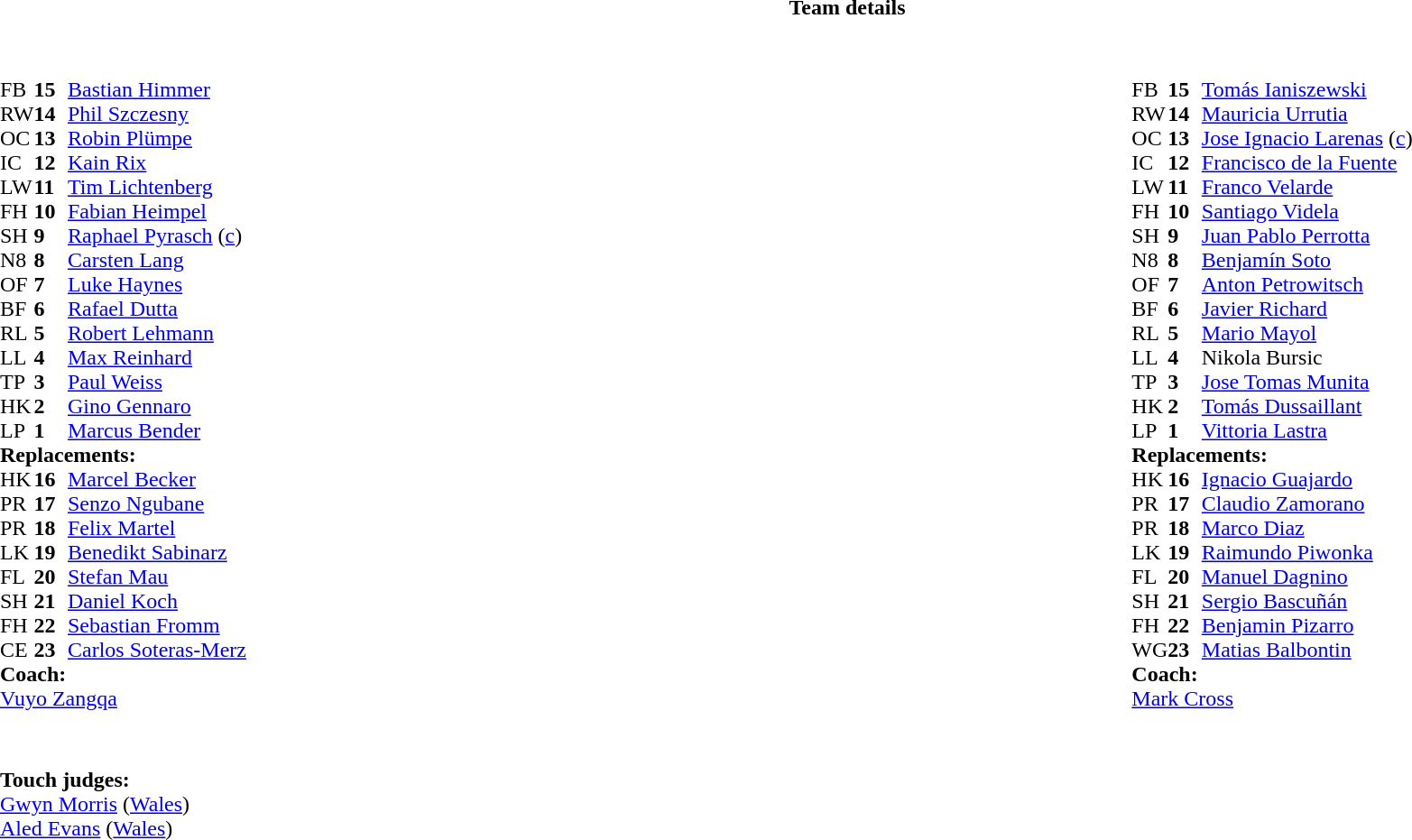<table border="0" style="width:100%" class="collapsible collapsed">
<tr>
<th>Team details</th>
</tr>
<tr>
<td><br><table style="width:100%">
<tr>
<td style="vertical-align:top;width:50%"><br><table style="font-size:100%" cellspacing="0" cellpadding="0">
<tr>
<th width="25"></th>
<th width="25"></th>
</tr>
<tr>
<td>FB</td>
<td><strong>15</strong></td>
<td><a href='#'>Bastian Himmer</a></td>
</tr>
<tr>
<td>RW</td>
<td><strong>14</strong></td>
<td><a href='#'>Phil Szczesny</a></td>
</tr>
<tr>
<td>OC</td>
<td><strong>13</strong></td>
<td><a href='#'>Robin Plümpe</a></td>
</tr>
<tr>
<td>IC</td>
<td><strong>12</strong></td>
<td><a href='#'>Kain Rix</a></td>
</tr>
<tr>
<td>LW</td>
<td><strong>11</strong></td>
<td><a href='#'>Tim Lichtenberg</a></td>
</tr>
<tr>
<td>FH</td>
<td><strong>10</strong></td>
<td><a href='#'>Fabian Heimpel</a></td>
</tr>
<tr>
<td>SH</td>
<td><strong>9</strong></td>
<td><a href='#'>Raphael Pyrasch</a> (<a href='#'>c</a>)</td>
</tr>
<tr>
<td>N8</td>
<td><strong>8</strong></td>
<td><a href='#'>Carsten Lang</a></td>
</tr>
<tr>
<td>OF</td>
<td><strong>7</strong></td>
<td><a href='#'>Luke Haynes</a></td>
</tr>
<tr>
<td>BF</td>
<td><strong>6</strong></td>
<td><a href='#'>Rafael Dutta</a></td>
</tr>
<tr>
<td>RL</td>
<td><strong>5</strong></td>
<td><a href='#'>Robert Lehmann</a></td>
</tr>
<tr>
<td>LL</td>
<td><strong>4</strong></td>
<td><a href='#'>Max Reinhard</a></td>
</tr>
<tr>
<td>TP</td>
<td><strong>3</strong></td>
<td><a href='#'>Paul Weiss</a></td>
</tr>
<tr>
<td>HK</td>
<td><strong>2</strong></td>
<td><a href='#'>Gino Gennaro</a></td>
</tr>
<tr>
<td>LP</td>
<td><strong>1</strong></td>
<td><a href='#'>Marcus Bender</a></td>
</tr>
<tr>
<td colspan=3><strong>Replacements:</strong></td>
</tr>
<tr>
<td>HK</td>
<td><strong>16</strong></td>
<td><a href='#'>Marcel Becker</a></td>
</tr>
<tr>
<td>PR</td>
<td><strong>17</strong></td>
<td><a href='#'>Senzo Ngubane</a></td>
</tr>
<tr>
<td>PR</td>
<td><strong>18</strong></td>
<td><a href='#'>Felix Martel</a></td>
</tr>
<tr>
<td>LK</td>
<td><strong>19</strong></td>
<td><a href='#'>Benedikt Sabinarz</a></td>
</tr>
<tr>
<td>FL</td>
<td><strong>20</strong></td>
<td><a href='#'>Stefan Mau</a></td>
</tr>
<tr>
<td>SH</td>
<td><strong>21</strong></td>
<td><a href='#'>Daniel Koch</a></td>
</tr>
<tr>
<td>FH</td>
<td><strong>22</strong></td>
<td><a href='#'>Sebastian Fromm</a></td>
</tr>
<tr>
<td>CE</td>
<td><strong>23</strong></td>
<td><a href='#'>Carlos Soteras-Merz</a></td>
</tr>
<tr>
<td colspan=3><strong>Coach:</strong></td>
</tr>
<tr>
<td colspan="4"> <a href='#'>Vuyo Zangqa</a></td>
</tr>
</table>
</td>
<td style="vertical-align:top;width:50%"><br><table cellspacing="0" cellpadding="0" style="font-size:100%;margin:auto">
<tr>
<th width="25"></th>
<th width="25"></th>
</tr>
<tr>
<td>FB</td>
<td><strong>15</strong></td>
<td><a href='#'>Tomás Ianiszewski</a></td>
</tr>
<tr>
<td>RW</td>
<td><strong>14</strong></td>
<td><a href='#'>Mauricia Urrutia</a></td>
</tr>
<tr>
<td>OC</td>
<td><strong>13</strong></td>
<td><a href='#'>Jose Ignacio Larenas</a> (<a href='#'>c</a>)</td>
</tr>
<tr>
<td>IC</td>
<td><strong>12</strong></td>
<td><a href='#'>Francisco de la Fuente</a></td>
</tr>
<tr>
<td>LW</td>
<td><strong>11</strong></td>
<td><a href='#'>Franco Velarde</a></td>
</tr>
<tr>
<td>FH</td>
<td><strong>10</strong></td>
<td><a href='#'>Santiago Videla</a></td>
</tr>
<tr>
<td>SH</td>
<td><strong>9</strong></td>
<td><a href='#'>Juan Pablo Perrotta</a></td>
</tr>
<tr>
<td>N8</td>
<td><strong>8</strong></td>
<td><a href='#'>Benjamín Soto</a></td>
</tr>
<tr>
<td>OF</td>
<td><strong>7</strong></td>
<td><a href='#'>Anton Petrowitsch</a></td>
</tr>
<tr>
<td>BF</td>
<td><strong>6</strong></td>
<td><a href='#'>Javier Richard</a></td>
</tr>
<tr>
<td>RL</td>
<td><strong>5</strong></td>
<td><a href='#'>Mario Mayol</a></td>
</tr>
<tr>
<td>LL</td>
<td><strong>4</strong></td>
<td>Nikola Bursic</td>
</tr>
<tr>
<td>TP</td>
<td><strong>3</strong></td>
<td><a href='#'>Jose Tomas Munita</a></td>
</tr>
<tr>
<td>HK</td>
<td><strong>2</strong></td>
<td><a href='#'>Tomás Dussaillant</a></td>
</tr>
<tr>
<td>LP</td>
<td><strong>1</strong></td>
<td><a href='#'>Vittoria Lastra</a></td>
</tr>
<tr>
<td colspan=3><strong>Replacements:</strong></td>
</tr>
<tr>
<td>HK</td>
<td><strong>16</strong></td>
<td><a href='#'>Ignacio Guajardo</a></td>
</tr>
<tr>
<td>PR</td>
<td><strong>17</strong></td>
<td><a href='#'>Claudio Zamorano</a></td>
</tr>
<tr>
<td>PR</td>
<td><strong>18</strong></td>
<td><a href='#'>Marco Diaz</a></td>
</tr>
<tr>
<td>LK</td>
<td><strong>19</strong></td>
<td><a href='#'>Raimundo Piwonka</a></td>
</tr>
<tr>
<td>FL</td>
<td><strong>20</strong></td>
<td><a href='#'>Manuel Dagnino</a></td>
</tr>
<tr>
<td>SH</td>
<td><strong>21</strong></td>
<td><a href='#'>Sergio Bascuñán</a></td>
</tr>
<tr>
<td>FH</td>
<td><strong>22</strong></td>
<td><a href='#'>Benjamin Pizarro</a></td>
</tr>
<tr>
<td>WG</td>
<td><strong>23</strong></td>
<td><a href='#'>Matias Balbontin</a></td>
</tr>
<tr>
<td colspan=3><strong>Coach:</strong></td>
</tr>
<tr>
<td colspan="4"> <a href='#'>Mark Cross</a></td>
</tr>
</table>
</td>
</tr>
</table>
<table style="width:100%;font-size:100%">
<tr>
<td><br><br><strong>Touch judges:</strong>
<br><a href='#'>Gwyn Morris</a> (<a href='#'>Wales</a>)
<br><a href='#'>Aled Evans</a> (<a href='#'>Wales</a>)</td>
</tr>
</table>
</td>
</tr>
</table>
